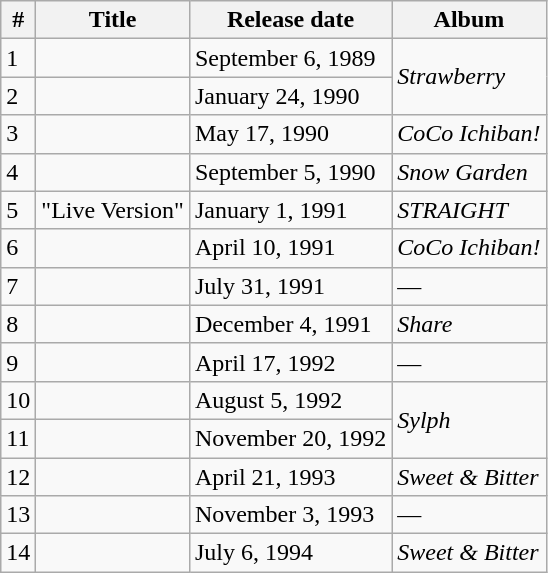<table class="wikitable">
<tr>
<th>#</th>
<th>Title</th>
<th>Release date</th>
<th>Album</th>
</tr>
<tr>
<td>1</td>
<td></td>
<td>September 6, 1989</td>
<td rowspan="2"><em>Strawberry</em></td>
</tr>
<tr>
<td>2</td>
<td></td>
<td>January 24, 1990</td>
</tr>
<tr>
<td>3</td>
<td></td>
<td>May 17, 1990</td>
<td><em>CoCo Ichiban!</em></td>
</tr>
<tr>
<td>4</td>
<td></td>
<td>September 5, 1990</td>
<td><em>Snow Garden</em></td>
</tr>
<tr>
<td>5</td>
<td>"Live Version"</td>
<td>January 1, 1991</td>
<td><em>STRAIGHT</em></td>
</tr>
<tr>
<td>6</td>
<td></td>
<td>April 10, 1991</td>
<td><em>CoCo Ichiban!</em></td>
</tr>
<tr>
<td>7</td>
<td></td>
<td>July 31, 1991</td>
<td>—</td>
</tr>
<tr>
<td>8</td>
<td></td>
<td>December 4, 1991</td>
<td><em>Share</em></td>
</tr>
<tr>
<td>9</td>
<td></td>
<td>April 17, 1992</td>
<td>—</td>
</tr>
<tr>
<td>10</td>
<td></td>
<td>August 5, 1992</td>
<td rowspan="2"><em>Sylph</em></td>
</tr>
<tr>
<td>11</td>
<td></td>
<td>November 20, 1992</td>
</tr>
<tr>
<td>12</td>
<td></td>
<td>April 21, 1993</td>
<td><em>Sweet & Bitter</em></td>
</tr>
<tr>
<td>13</td>
<td></td>
<td>November 3, 1993</td>
<td>—</td>
</tr>
<tr>
<td>14</td>
<td></td>
<td>July 6, 1994</td>
<td><em>Sweet & Bitter</em></td>
</tr>
</table>
